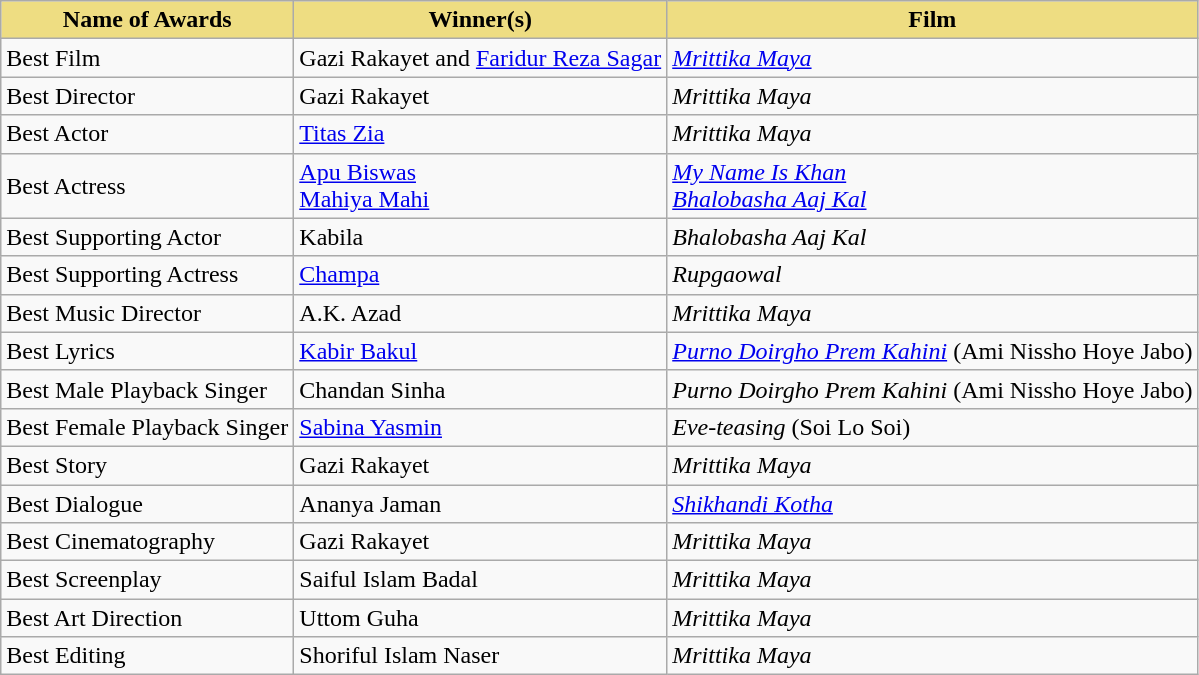<table class="wikitable">
<tr>
<th style="background:#EEDD82;">Name of Awards</th>
<th style="background:#EEDD82;">Winner(s)</th>
<th style="background:#EEDD82;">Film</th>
</tr>
<tr>
<td>Best Film</td>
<td>Gazi Rakayet and <a href='#'>Faridur Reza Sagar</a></td>
<td><em><a href='#'>Mrittika Maya</a></em></td>
</tr>
<tr>
<td>Best Director</td>
<td>Gazi Rakayet</td>
<td><em>Mrittika Maya</em></td>
</tr>
<tr>
<td>Best Actor</td>
<td><a href='#'>Titas Zia</a></td>
<td><em> Mrittika Maya</em></td>
</tr>
<tr>
<td>Best Actress</td>
<td><a href='#'>Apu Biswas</a><br><a href='#'>Mahiya Mahi</a></td>
<td><em><a href='#'>My Name Is Khan</a></em><br><em><a href='#'>Bhalobasha Aaj Kal</a></em></td>
</tr>
<tr>
<td>Best Supporting Actor</td>
<td>Kabila</td>
<td><em>Bhalobasha Aaj Kal</em></td>
</tr>
<tr>
<td>Best Supporting Actress</td>
<td><a href='#'>Champa</a></td>
<td><em>Rupgaowal</em></td>
</tr>
<tr>
<td>Best Music Director</td>
<td>A.K. Azad</td>
<td><em>Mrittika Maya</em></td>
</tr>
<tr>
<td>Best Lyrics</td>
<td><a href='#'>Kabir Bakul</a></td>
<td><em><a href='#'>Purno Doirgho Prem Kahini</a></em> (Ami Nissho Hoye Jabo)</td>
</tr>
<tr>
<td>Best Male Playback Singer</td>
<td>Chandan Sinha</td>
<td><em>Purno Doirgho Prem Kahini</em> (Ami Nissho Hoye Jabo)</td>
</tr>
<tr>
<td>Best Female Playback Singer</td>
<td><a href='#'>Sabina Yasmin</a></td>
<td><em>Eve-teasing</em> (Soi Lo Soi)</td>
</tr>
<tr>
<td>Best Story</td>
<td>Gazi Rakayet</td>
<td><em>Mrittika Maya</em></td>
</tr>
<tr>
<td>Best Dialogue</td>
<td>Ananya Jaman</td>
<td><em><a href='#'>Shikhandi Kotha</a></em></td>
</tr>
<tr>
<td>Best Cinematography</td>
<td>Gazi Rakayet</td>
<td><em>Mrittika Maya</em></td>
</tr>
<tr>
<td>Best Screenplay</td>
<td>Saiful Islam Badal</td>
<td><em>Mrittika Maya</em></td>
</tr>
<tr>
<td>Best Art Direction</td>
<td>Uttom Guha</td>
<td><em>Mrittika Maya</em></td>
</tr>
<tr>
<td>Best Editing</td>
<td>Shoriful Islam Naser</td>
<td><em>Mrittika Maya</em></td>
</tr>
</table>
